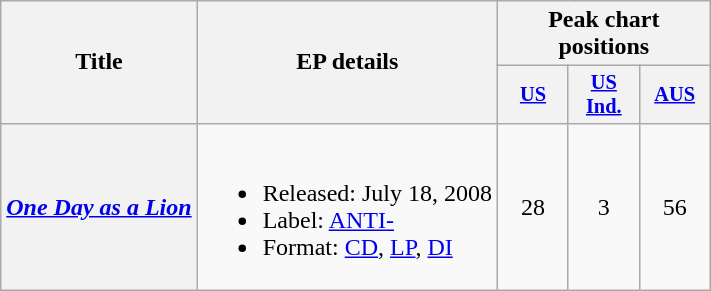<table class="wikitable plainrowheaders">
<tr>
<th rowspan="2">Title</th>
<th rowspan="2">EP details</th>
<th colspan="3">Peak chart positions</th>
</tr>
<tr>
<th style="width:3em;font-size:85%"><a href='#'>US</a><br></th>
<th style="width:3em;font-size:85%"><a href='#'>US<br>Ind.</a><br></th>
<th style="width:3em;font-size:85%"><a href='#'>AUS</a><br></th>
</tr>
<tr>
<th scope="row"><em><a href='#'>One Day as a Lion</a></em></th>
<td><br><ul><li>Released: July 18, 2008</li><li>Label: <a href='#'>ANTI-</a></li><li>Format: <a href='#'>CD</a>, <a href='#'>LP</a>, <a href='#'>DI</a></li></ul></td>
<td align="center">28</td>
<td align="center">3</td>
<td align="center">56</td>
</tr>
</table>
